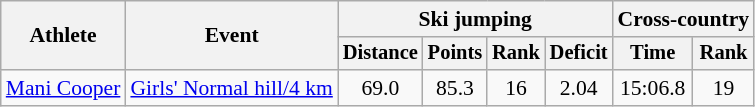<table class="wikitable" style="font-size:90%">
<tr>
<th rowspan="2">Athlete</th>
<th rowspan="2">Event</th>
<th colspan="4">Ski jumping</th>
<th colspan="2">Cross-country</th>
</tr>
<tr style="font-size:95%">
<th>Distance</th>
<th>Points</th>
<th>Rank</th>
<th>Deficit</th>
<th>Time</th>
<th>Rank</th>
</tr>
<tr align=center>
<td align=left><a href='#'>Mani Cooper</a></td>
<td align=left><a href='#'>Girls' Normal hill/4 km</a></td>
<td>69.0</td>
<td>85.3</td>
<td>16</td>
<td>2.04</td>
<td>15:06.8</td>
<td>19</td>
</tr>
</table>
